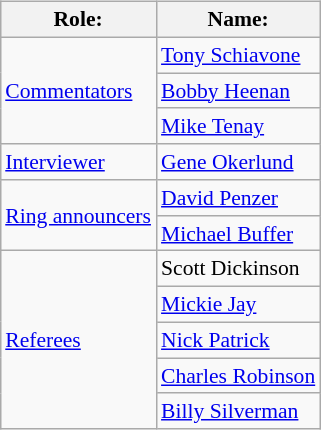<table class=wikitable style="font-size:90%; margin: 0.5em 0 0.5em 1em; float: right; clear: right;">
<tr>
<th>Role:</th>
<th>Name:</th>
</tr>
<tr>
<td rowspan=3><a href='#'>Commentators</a></td>
<td><a href='#'>Tony Schiavone</a></td>
</tr>
<tr>
<td><a href='#'>Bobby Heenan</a></td>
</tr>
<tr>
<td><a href='#'>Mike Tenay</a></td>
</tr>
<tr>
<td><a href='#'>Interviewer</a></td>
<td><a href='#'>Gene Okerlund</a></td>
</tr>
<tr>
<td rowspan=2><a href='#'>Ring announcers</a></td>
<td><a href='#'>David Penzer</a></td>
</tr>
<tr>
<td><a href='#'>Michael Buffer</a></td>
</tr>
<tr>
<td rowspan=5><a href='#'>Referees</a></td>
<td>Scott Dickinson</td>
</tr>
<tr>
<td><a href='#'>Mickie Jay</a></td>
</tr>
<tr>
<td><a href='#'>Nick Patrick</a></td>
</tr>
<tr>
<td><a href='#'>Charles Robinson</a></td>
</tr>
<tr>
<td><a href='#'>Billy Silverman</a></td>
</tr>
</table>
